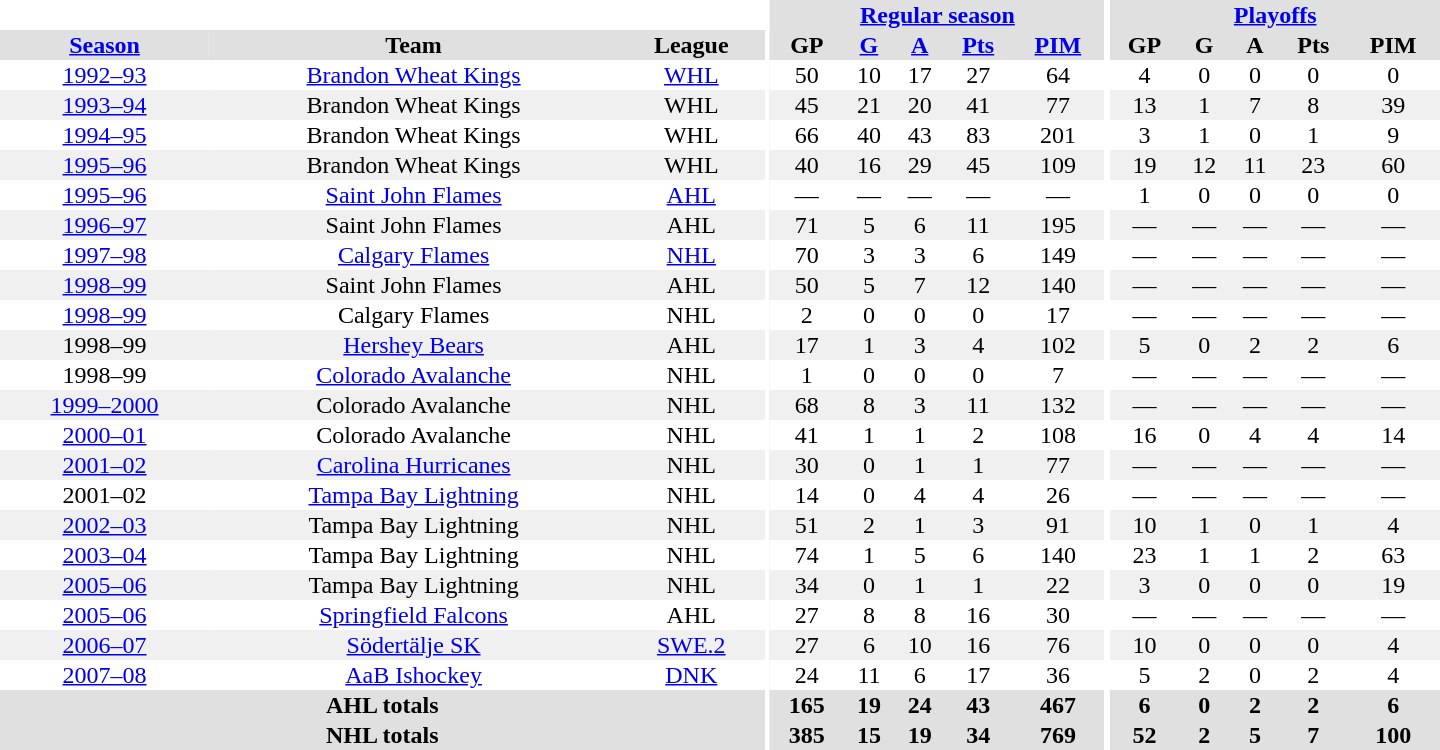<table border="0" cellpadding="1" cellspacing="0" style="text-align:center; width:60em">
<tr bgcolor="#e0e0e0">
<th colspan="3"  bgcolor="#ffffff"></th>
<th rowspan="99" bgcolor="#ffffff"></th>
<th colspan="5"><a href='#'>Regular season</a></th>
<th rowspan="99" bgcolor="#ffffff"></th>
<th colspan="5"><a href='#'>Playoffs</a></th>
</tr>
<tr bgcolor="#e0e0e0">
<th><a href='#'>Season</a></th>
<th>Team</th>
<th>League</th>
<th>GP</th>
<th><a href='#'>G</a></th>
<th><a href='#'>A</a></th>
<th><a href='#'>Pts</a></th>
<th><a href='#'>PIM</a></th>
<th>GP</th>
<th>G</th>
<th>A</th>
<th>Pts</th>
<th>PIM</th>
</tr>
<tr>
<td><a href='#'>1992–93</a></td>
<td><a href='#'>Brandon Wheat Kings</a></td>
<td><a href='#'>WHL</a></td>
<td>50</td>
<td>10</td>
<td>17</td>
<td>27</td>
<td>64</td>
<td>4</td>
<td>0</td>
<td>0</td>
<td>0</td>
<td>0</td>
</tr>
<tr bgcolor="#f0f0f0">
<td><a href='#'>1993–94</a></td>
<td>Brandon Wheat Kings</td>
<td>WHL</td>
<td>45</td>
<td>21</td>
<td>20</td>
<td>41</td>
<td>77</td>
<td>13</td>
<td>1</td>
<td>7</td>
<td>8</td>
<td>39</td>
</tr>
<tr>
<td><a href='#'>1994–95</a></td>
<td>Brandon Wheat Kings</td>
<td>WHL</td>
<td>66</td>
<td>40</td>
<td>43</td>
<td>83</td>
<td>201</td>
<td>3</td>
<td>1</td>
<td>0</td>
<td>1</td>
<td>9</td>
</tr>
<tr bgcolor="#f0f0f0">
<td><a href='#'>1995–96</a></td>
<td>Brandon Wheat Kings</td>
<td>WHL</td>
<td>40</td>
<td>16</td>
<td>29</td>
<td>45</td>
<td>109</td>
<td>19</td>
<td>12</td>
<td>11</td>
<td>23</td>
<td>60</td>
</tr>
<tr>
<td><a href='#'>1995–96</a></td>
<td><a href='#'>Saint John Flames</a></td>
<td><a href='#'>AHL</a></td>
<td>—</td>
<td>—</td>
<td>—</td>
<td>—</td>
<td>—</td>
<td>1</td>
<td>0</td>
<td>0</td>
<td>0</td>
<td>0</td>
</tr>
<tr bgcolor="#f0f0f0">
<td><a href='#'>1996–97</a></td>
<td>Saint John Flames</td>
<td>AHL</td>
<td>71</td>
<td>5</td>
<td>6</td>
<td>11</td>
<td>195</td>
<td>—</td>
<td>—</td>
<td>—</td>
<td>—</td>
<td>—</td>
</tr>
<tr>
<td><a href='#'>1997–98</a></td>
<td><a href='#'>Calgary Flames</a></td>
<td><a href='#'>NHL</a></td>
<td>70</td>
<td>3</td>
<td>3</td>
<td>6</td>
<td>149</td>
<td>—</td>
<td>—</td>
<td>—</td>
<td>—</td>
<td>—</td>
</tr>
<tr bgcolor="#f0f0f0">
<td><a href='#'>1998–99</a></td>
<td>Saint John Flames</td>
<td>AHL</td>
<td>50</td>
<td>5</td>
<td>7</td>
<td>12</td>
<td>140</td>
<td>—</td>
<td>—</td>
<td>—</td>
<td>—</td>
<td>—</td>
</tr>
<tr>
<td><a href='#'>1998–99</a></td>
<td>Calgary Flames</td>
<td>NHL</td>
<td>2</td>
<td>0</td>
<td>0</td>
<td>0</td>
<td>17</td>
<td>—</td>
<td>—</td>
<td>—</td>
<td>—</td>
<td>—</td>
</tr>
<tr bgcolor="#f0f0f0">
<td>1998–99</td>
<td><a href='#'>Hershey Bears</a></td>
<td>AHL</td>
<td>17</td>
<td>1</td>
<td>3</td>
<td>4</td>
<td>102</td>
<td>5</td>
<td>0</td>
<td>2</td>
<td>2</td>
<td>6</td>
</tr>
<tr>
<td>1998–99</td>
<td><a href='#'>Colorado Avalanche</a></td>
<td>NHL</td>
<td>1</td>
<td>0</td>
<td>0</td>
<td>0</td>
<td>7</td>
<td>—</td>
<td>—</td>
<td>—</td>
<td>—</td>
<td>—</td>
</tr>
<tr bgcolor="#f0f0f0">
<td><a href='#'>1999–2000</a></td>
<td>Colorado Avalanche</td>
<td>NHL</td>
<td>68</td>
<td>8</td>
<td>3</td>
<td>11</td>
<td>132</td>
<td>—</td>
<td>—</td>
<td>—</td>
<td>—</td>
<td>—</td>
</tr>
<tr>
<td><a href='#'>2000–01</a></td>
<td>Colorado Avalanche</td>
<td>NHL</td>
<td>41</td>
<td>1</td>
<td>1</td>
<td>2</td>
<td>108</td>
<td>16</td>
<td>0</td>
<td>4</td>
<td>4</td>
<td>14</td>
</tr>
<tr bgcolor="#f0f0f0">
<td><a href='#'>2001–02</a></td>
<td><a href='#'>Carolina Hurricanes</a></td>
<td>NHL</td>
<td>30</td>
<td>0</td>
<td>1</td>
<td>1</td>
<td>77</td>
<td>—</td>
<td>—</td>
<td>—</td>
<td>—</td>
<td>—</td>
</tr>
<tr>
<td>2001–02</td>
<td><a href='#'>Tampa Bay Lightning</a></td>
<td>NHL</td>
<td>14</td>
<td>0</td>
<td>4</td>
<td>4</td>
<td>26</td>
<td>—</td>
<td>—</td>
<td>—</td>
<td>—</td>
<td>—</td>
</tr>
<tr bgcolor="#f0f0f0">
<td><a href='#'>2002–03</a></td>
<td>Tampa Bay Lightning</td>
<td>NHL</td>
<td>51</td>
<td>2</td>
<td>1</td>
<td>3</td>
<td>91</td>
<td>10</td>
<td>1</td>
<td>0</td>
<td>1</td>
<td>4</td>
</tr>
<tr>
<td><a href='#'>2003–04</a></td>
<td>Tampa Bay Lightning</td>
<td>NHL</td>
<td>74</td>
<td>1</td>
<td>5</td>
<td>6</td>
<td>140</td>
<td>23</td>
<td>1</td>
<td>1</td>
<td>2</td>
<td>63</td>
</tr>
<tr bgcolor="#f0f0f0">
<td><a href='#'>2005–06</a></td>
<td>Tampa Bay Lightning</td>
<td>NHL</td>
<td>34</td>
<td>0</td>
<td>1</td>
<td>1</td>
<td>22</td>
<td>3</td>
<td>0</td>
<td>0</td>
<td>0</td>
<td>19</td>
</tr>
<tr>
<td><a href='#'>2005–06</a></td>
<td><a href='#'>Springfield Falcons</a></td>
<td>AHL</td>
<td>27</td>
<td>8</td>
<td>8</td>
<td>16</td>
<td>30</td>
<td>—</td>
<td>—</td>
<td>—</td>
<td>—</td>
<td>—</td>
</tr>
<tr bgcolor="#f0f0f0">
<td><a href='#'>2006–07</a></td>
<td><a href='#'>Södertälje SK</a></td>
<td><a href='#'>SWE.2</a></td>
<td>27</td>
<td>6</td>
<td>10</td>
<td>16</td>
<td>76</td>
<td>10</td>
<td>0</td>
<td>0</td>
<td>0</td>
<td>4</td>
</tr>
<tr>
<td><a href='#'>2007–08</a></td>
<td><a href='#'>AaB Ishockey</a></td>
<td><a href='#'>DNK</a></td>
<td>24</td>
<td>11</td>
<td>6</td>
<td>17</td>
<td>36</td>
<td>5</td>
<td>2</td>
<td>0</td>
<td>2</td>
<td>4</td>
</tr>
<tr bgcolor="#e0e0e0">
<th colspan="3">AHL totals</th>
<th>165</th>
<th>19</th>
<th>24</th>
<th>43</th>
<th>467</th>
<th>6</th>
<th>0</th>
<th>2</th>
<th>2</th>
<th>6</th>
</tr>
<tr bgcolor="#e0e0e0">
<th colspan="3">NHL totals</th>
<th>385</th>
<th>15</th>
<th>19</th>
<th>34</th>
<th>769</th>
<th>52</th>
<th>2</th>
<th>5</th>
<th>7</th>
<th>100</th>
</tr>
</table>
